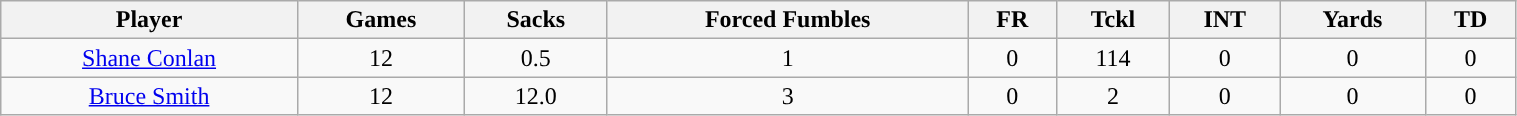<table class="wikitable" style="width:80%;">
<tr>
<th>Player</th>
<th>Games</th>
<th>Sacks</th>
<th>Forced Fumbles</th>
<th>FR</th>
<th>Tckl</th>
<th>INT</th>
<th>Yards</th>
<th>TD</th>
</tr>
<tr style="text-align:center;" bgcolor="">
<td><a href='#'>Shane Conlan</a></td>
<td>12</td>
<td>0.5</td>
<td>1</td>
<td>0</td>
<td>114</td>
<td>0</td>
<td>0</td>
<td>0</td>
</tr>
<tr style="text-align:center;" bgcolor="">
<td><a href='#'>Bruce Smith</a></td>
<td>12</td>
<td>12.0</td>
<td>3</td>
<td>0</td>
<td>2</td>
<td>0</td>
<td>0</td>
<td>0</td>
</tr>
</table>
